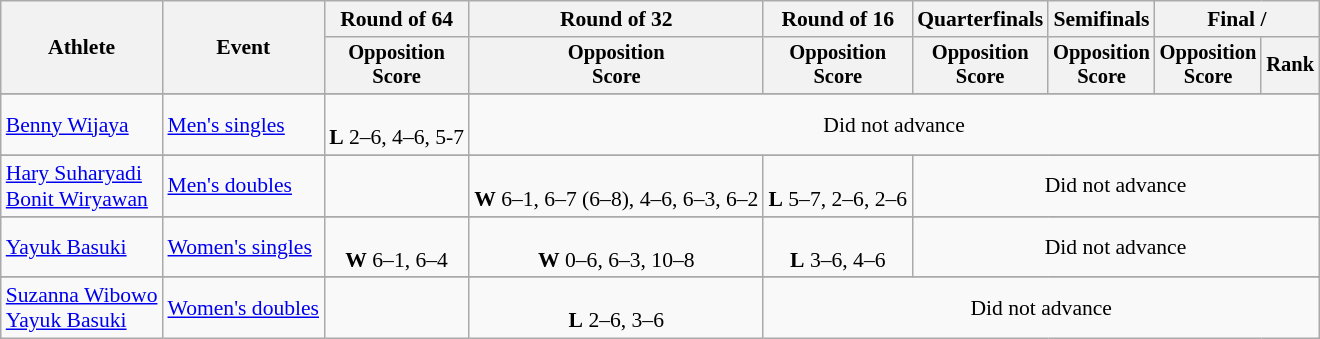<table class=wikitable style="font-size:90%">
<tr>
<th rowspan="2">Athlete</th>
<th rowspan="2">Event</th>
<th>Round of 64</th>
<th>Round of 32</th>
<th>Round of 16</th>
<th>Quarterfinals</th>
<th>Semifinals</th>
<th colspan=2>Final / </th>
</tr>
<tr style="font-size:95%">
<th>Opposition<br>Score</th>
<th>Opposition<br>Score</th>
<th>Opposition<br>Score</th>
<th>Opposition<br>Score</th>
<th>Opposition<br>Score</th>
<th>Opposition<br>Score</th>
<th>Rank</th>
</tr>
<tr>
</tr>
<tr align=center>
<td align=left><a href='#'>Benny Wijaya</a></td>
<td align=left><a href='#'>Men's singles</a></td>
<td><br><strong>L</strong> 2–6, 4–6, 5-7</td>
<td colspan=6>Did not advance</td>
</tr>
<tr>
</tr>
<tr align=center>
<td align=left><a href='#'>Hary Suharyadi</a> <br> <a href='#'>Bonit Wiryawan</a></td>
<td align=left><a href='#'>Men's doubles</a></td>
<td></td>
<td><br><strong>W</strong> 6–1, 6–7 (6–8), 4–6, 6–3, 6–2</td>
<td><br><strong>L</strong> 5–7, 2–6, 2–6</td>
<td colspan=4>Did not advance</td>
</tr>
<tr>
</tr>
<tr align=center>
<td align=left><a href='#'>Yayuk Basuki</a></td>
<td align=left><a href='#'>Women's singles</a></td>
<td><br><strong>W</strong> 6–1, 6–4</td>
<td><br><strong>W</strong> 0–6, 6–3, 10–8</td>
<td><br><strong>L</strong> 3–6, 4–6</td>
<td colspan=4>Did not advance</td>
</tr>
<tr>
</tr>
<tr align=center>
<td align=left><a href='#'>Suzanna Wibowo</a> <br> <a href='#'>Yayuk Basuki</a></td>
<td align=left><a href='#'>Women's doubles</a></td>
<td></td>
<td><br><strong>L</strong> 2–6, 3–6</td>
<td colspan=5>Did not advance</td>
</tr>
</table>
